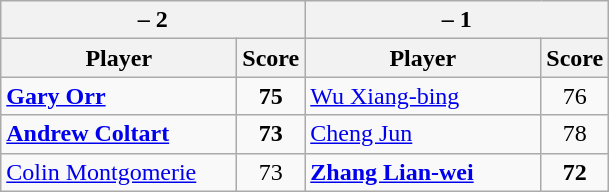<table class=wikitable>
<tr>
<th colspan=2> – 2</th>
<th colspan=2> – 1</th>
</tr>
<tr>
<th width=150>Player</th>
<th>Score</th>
<th width=150>Player</th>
<th>Score</th>
</tr>
<tr>
<td><strong><a href='#'>Gary Orr</a></strong></td>
<td align=center><strong>75</strong></td>
<td><a href='#'>Wu Xiang-bing</a></td>
<td align=center>76</td>
</tr>
<tr>
<td><strong><a href='#'>Andrew Coltart</a></strong></td>
<td align=center><strong>73</strong></td>
<td><a href='#'>Cheng Jun</a></td>
<td align=center>78</td>
</tr>
<tr>
<td><a href='#'>Colin Montgomerie</a></td>
<td align=center>73</td>
<td><strong><a href='#'>Zhang Lian-wei</a></strong></td>
<td align=center><strong>72</strong></td>
</tr>
</table>
